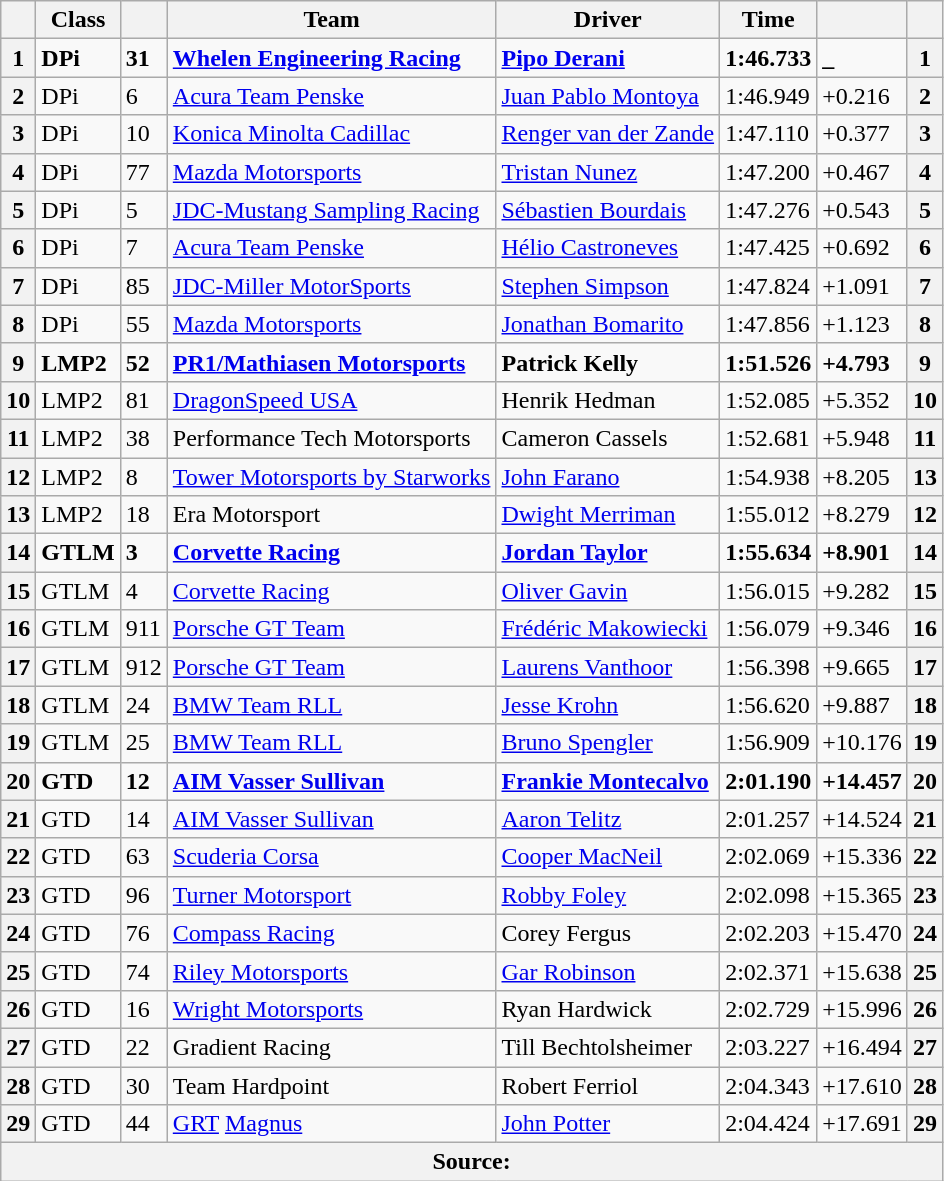<table class="wikitable">
<tr>
<th scope="col"></th>
<th scope="col">Class</th>
<th scope="col"></th>
<th scope="col">Team</th>
<th scope="col">Driver</th>
<th scope="col">Time</th>
<th scope="col"></th>
<th scope="col"></th>
</tr>
<tr style="font-weight:bold">
<th scope="row">1</th>
<td>DPi</td>
<td>31</td>
<td> <a href='#'>Whelen Engineering Racing</a></td>
<td> <a href='#'>Pipo Derani</a></td>
<td>1:46.733</td>
<td>_</td>
<th>1</th>
</tr>
<tr>
<th scope="row">2</th>
<td>DPi</td>
<td>6</td>
<td> <a href='#'>Acura Team Penske</a></td>
<td> <a href='#'>Juan Pablo Montoya</a></td>
<td>1:46.949</td>
<td>+0.216</td>
<th>2</th>
</tr>
<tr>
<th scope="row">3</th>
<td>DPi</td>
<td>10</td>
<td> <a href='#'>Konica Minolta Cadillac</a></td>
<td> <a href='#'>Renger van der Zande</a></td>
<td>1:47.110</td>
<td>+0.377</td>
<th>3</th>
</tr>
<tr>
<th scope="row">4</th>
<td>DPi</td>
<td>77</td>
<td> <a href='#'>Mazda Motorsports</a></td>
<td> <a href='#'>Tristan Nunez</a></td>
<td>1:47.200</td>
<td>+0.467</td>
<th>4</th>
</tr>
<tr>
<th scope="row">5</th>
<td>DPi</td>
<td>5</td>
<td> <a href='#'>JDC-Mustang Sampling Racing</a></td>
<td> <a href='#'>Sébastien Bourdais</a></td>
<td>1:47.276</td>
<td>+0.543</td>
<th>5</th>
</tr>
<tr>
<th scope="row">6</th>
<td>DPi</td>
<td>7</td>
<td> <a href='#'>Acura Team Penske</a></td>
<td> <a href='#'>Hélio Castroneves</a></td>
<td>1:47.425</td>
<td>+0.692</td>
<th>6</th>
</tr>
<tr>
<th scope="row">7</th>
<td>DPi</td>
<td>85</td>
<td> <a href='#'>JDC-Miller MotorSports</a></td>
<td> <a href='#'>Stephen Simpson</a></td>
<td>1:47.824</td>
<td>+1.091</td>
<th>7</th>
</tr>
<tr>
<th scope="row">8</th>
<td>DPi</td>
<td>55</td>
<td> <a href='#'>Mazda Motorsports</a></td>
<td> <a href='#'>Jonathan Bomarito</a></td>
<td>1:47.856</td>
<td>+1.123</td>
<th>8</th>
</tr>
<tr style="font-weight:bold">
<th scope="row">9</th>
<td>LMP2</td>
<td>52</td>
<td> <a href='#'>PR1/Mathiasen Motorsports</a></td>
<td> Patrick Kelly</td>
<td>1:51.526</td>
<td>+4.793</td>
<th>9</th>
</tr>
<tr>
<th scope="row">10</th>
<td>LMP2</td>
<td>81</td>
<td> <a href='#'>DragonSpeed USA</a></td>
<td> Henrik Hedman</td>
<td>1:52.085</td>
<td>+5.352</td>
<th>10</th>
</tr>
<tr>
<th scope="row">11</th>
<td>LMP2</td>
<td>38</td>
<td> Performance Tech Motorsports</td>
<td> Cameron Cassels</td>
<td>1:52.681</td>
<td>+5.948</td>
<th>11</th>
</tr>
<tr>
<th scope="row">12</th>
<td>LMP2</td>
<td>8</td>
<td> <a href='#'>Tower Motorsports by Starworks</a></td>
<td> <a href='#'>John Farano</a></td>
<td>1:54.938</td>
<td>+8.205</td>
<th>13</th>
</tr>
<tr>
<th scope="row">13</th>
<td>LMP2</td>
<td>18</td>
<td> Era Motorsport</td>
<td> <a href='#'>Dwight Merriman</a></td>
<td>1:55.012</td>
<td>+8.279</td>
<th>12</th>
</tr>
<tr style="font-weight:bold">
<th scope="row">14</th>
<td>GTLM</td>
<td>3</td>
<td> <a href='#'>Corvette Racing</a></td>
<td> <a href='#'>Jordan Taylor</a></td>
<td>1:55.634</td>
<td>+8.901</td>
<th>14</th>
</tr>
<tr>
<th scope="row">15</th>
<td>GTLM</td>
<td>4</td>
<td> <a href='#'>Corvette Racing</a></td>
<td> <a href='#'>Oliver Gavin</a></td>
<td>1:56.015</td>
<td>+9.282</td>
<th>15</th>
</tr>
<tr>
<th scope="row">16</th>
<td>GTLM</td>
<td>911</td>
<td> <a href='#'>Porsche GT Team</a></td>
<td> <a href='#'>Frédéric Makowiecki</a></td>
<td>1:56.079</td>
<td>+9.346</td>
<th>16</th>
</tr>
<tr>
<th scope="row">17</th>
<td>GTLM</td>
<td>912</td>
<td> <a href='#'>Porsche GT Team</a></td>
<td> <a href='#'>Laurens Vanthoor</a></td>
<td>1:56.398</td>
<td>+9.665</td>
<th>17</th>
</tr>
<tr>
<th scope="row">18</th>
<td>GTLM</td>
<td>24</td>
<td> <a href='#'>BMW Team RLL</a></td>
<td> <a href='#'>Jesse Krohn</a></td>
<td>1:56.620</td>
<td>+9.887</td>
<th>18</th>
</tr>
<tr>
<th scope="row">19</th>
<td>GTLM</td>
<td>25</td>
<td> <a href='#'>BMW Team RLL</a></td>
<td> <a href='#'>Bruno Spengler</a></td>
<td>1:56.909</td>
<td>+10.176</td>
<th>19</th>
</tr>
<tr style="font-weight:bold">
<th scope="row">20</th>
<td>GTD</td>
<td>12</td>
<td> <a href='#'>AIM Vasser Sullivan</a></td>
<td> <a href='#'>Frankie Montecalvo</a></td>
<td>2:01.190</td>
<td>+14.457</td>
<th>20</th>
</tr>
<tr>
<th scope="row">21</th>
<td>GTD</td>
<td>14</td>
<td> <a href='#'>AIM Vasser Sullivan</a></td>
<td> <a href='#'>Aaron Telitz</a></td>
<td>2:01.257</td>
<td>+14.524</td>
<th>21</th>
</tr>
<tr>
<th scope="row">22</th>
<td>GTD</td>
<td>63</td>
<td> <a href='#'>Scuderia Corsa</a></td>
<td> <a href='#'>Cooper MacNeil</a></td>
<td>2:02.069</td>
<td>+15.336</td>
<th>22</th>
</tr>
<tr>
<th scope="row">23</th>
<td>GTD</td>
<td>96</td>
<td> <a href='#'>Turner Motorsport</a></td>
<td> <a href='#'>Robby Foley</a></td>
<td>2:02.098</td>
<td>+15.365</td>
<th>23</th>
</tr>
<tr>
<th scope="row">24</th>
<td>GTD</td>
<td>76</td>
<td> <a href='#'>Compass Racing</a></td>
<td> Corey Fergus</td>
<td>2:02.203</td>
<td>+15.470</td>
<th>24</th>
</tr>
<tr>
<th scope="row">25</th>
<td>GTD</td>
<td>74</td>
<td> <a href='#'>Riley Motorsports</a></td>
<td> <a href='#'>Gar Robinson</a></td>
<td>2:02.371</td>
<td>+15.638</td>
<th>25</th>
</tr>
<tr>
<th scope="row">26</th>
<td>GTD</td>
<td>16</td>
<td> <a href='#'>Wright Motorsports</a></td>
<td> Ryan Hardwick</td>
<td>2:02.729</td>
<td>+15.996</td>
<th>26</th>
</tr>
<tr>
<th scope="row">27</th>
<td>GTD</td>
<td>22</td>
<td> Gradient Racing</td>
<td> Till Bechtolsheimer</td>
<td>2:03.227</td>
<td>+16.494</td>
<th>27</th>
</tr>
<tr>
<th scope="row">28</th>
<td>GTD</td>
<td>30</td>
<td> Team Hardpoint</td>
<td> Robert Ferriol</td>
<td>2:04.343</td>
<td>+17.610</td>
<th>28</th>
</tr>
<tr>
<th scope="row">29</th>
<td>GTD</td>
<td>44</td>
<td> <a href='#'>GRT</a> <a href='#'>Magnus</a></td>
<td> <a href='#'>John Potter</a></td>
<td>2:04.424</td>
<td>+17.691</td>
<th>29</th>
</tr>
<tr>
<th colspan="8">Source:</th>
</tr>
</table>
